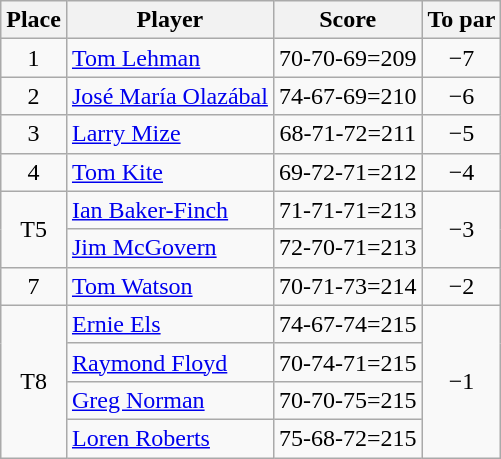<table class="wikitable">
<tr>
<th>Place</th>
<th>Player</th>
<th>Score</th>
<th>To par</th>
</tr>
<tr>
<td align=center>1</td>
<td> <a href='#'>Tom Lehman</a></td>
<td align=center>70-70-69=209</td>
<td align=center>−7</td>
</tr>
<tr>
<td align=center>2</td>
<td> <a href='#'>José María Olazábal</a></td>
<td align=center>74-67-69=210</td>
<td align=center>−6</td>
</tr>
<tr>
<td align=center>3</td>
<td> <a href='#'>Larry Mize</a></td>
<td align=center>68-71-72=211</td>
<td align=center>−5</td>
</tr>
<tr>
<td align=center>4</td>
<td> <a href='#'>Tom Kite</a></td>
<td align=center>69-72-71=212</td>
<td align=center>−4</td>
</tr>
<tr>
<td rowspan="2" align=center>T5</td>
<td> <a href='#'>Ian Baker-Finch</a></td>
<td align=center>71-71-71=213</td>
<td rowspan="2" align=center>−3</td>
</tr>
<tr>
<td> <a href='#'>Jim McGovern</a></td>
<td align=center>72-70-71=213</td>
</tr>
<tr>
<td align=center>7</td>
<td> <a href='#'>Tom Watson</a></td>
<td align=center>70-71-73=214</td>
<td align=center>−2</td>
</tr>
<tr>
<td rowspan="4" align=center>T8</td>
<td> <a href='#'>Ernie Els</a></td>
<td align=center>74-67-74=215</td>
<td rowspan="4" align=center>−1</td>
</tr>
<tr>
<td> <a href='#'>Raymond Floyd</a></td>
<td align=center>70-74-71=215</td>
</tr>
<tr>
<td> <a href='#'>Greg Norman</a></td>
<td align=center>70-70-75=215</td>
</tr>
<tr>
<td> <a href='#'>Loren Roberts</a></td>
<td align=center>75-68-72=215</td>
</tr>
</table>
